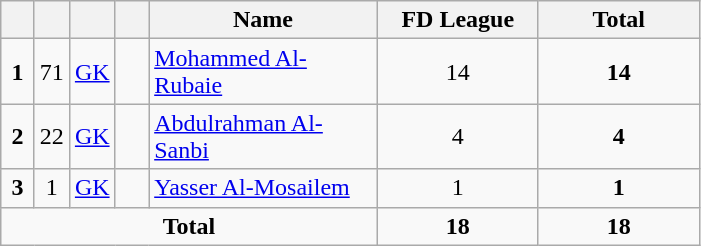<table class="wikitable" style="text-align:center">
<tr>
<th width=15></th>
<th width=15></th>
<th width=15></th>
<th width=15></th>
<th width=145>Name</th>
<th width=100>FD League</th>
<th width=100>Total</th>
</tr>
<tr>
<td><strong>1</strong></td>
<td>71</td>
<td><a href='#'>GK</a></td>
<td></td>
<td align=left><a href='#'>Mohammed Al-Rubaie</a></td>
<td>14</td>
<td><strong>14</strong></td>
</tr>
<tr>
<td><strong>2</strong></td>
<td>22</td>
<td><a href='#'>GK</a></td>
<td></td>
<td align=left><a href='#'>Abdulrahman Al-Sanbi</a></td>
<td>4</td>
<td><strong>4</strong></td>
</tr>
<tr>
<td><strong>3</strong></td>
<td>1</td>
<td><a href='#'>GK</a></td>
<td></td>
<td align=left><a href='#'>Yasser Al-Mosailem</a></td>
<td>1</td>
<td><strong>1</strong></td>
</tr>
<tr>
<td colspan=5><strong>Total</strong></td>
<td><strong>18</strong></td>
<td><strong>18</strong></td>
</tr>
</table>
